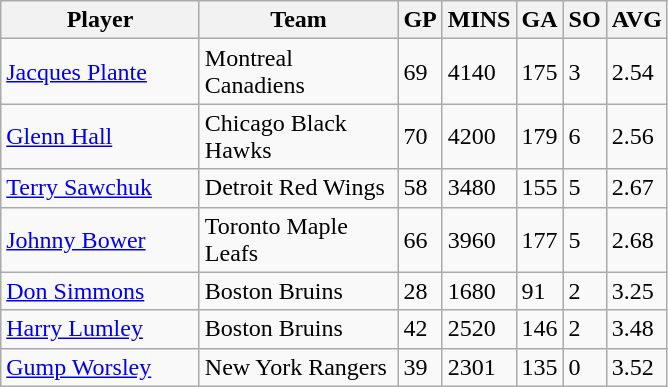<table class="wikitable">
<tr>
<th bgcolor="#DDDDFF" width="125">Player</th>
<th bgcolor="#DDDDFF" width="125">Team</th>
<th bgcolor="#DDDDFF" width="5">GP</th>
<th bgcolor="#DDDDFF" width="5">MINS</th>
<th bgcolor="#DDDDFF" width="5">GA</th>
<th bgcolor="#DDDDFF" width="5">SO</th>
<th bgcolor="#DDDDFF" width="5">AVG</th>
</tr>
<tr>
<td><a href='#'>Jacques Plante</a></td>
<td>Montreal Canadiens</td>
<td>69</td>
<td>4140</td>
<td>175</td>
<td>3</td>
<td>2.54</td>
</tr>
<tr>
<td><a href='#'>Glenn Hall</a></td>
<td>Chicago Black Hawks</td>
<td>70</td>
<td>4200</td>
<td>179</td>
<td>6</td>
<td>2.56</td>
</tr>
<tr>
<td><a href='#'>Terry Sawchuk</a></td>
<td>Detroit Red Wings</td>
<td>58</td>
<td>3480</td>
<td>155</td>
<td>5</td>
<td>2.67</td>
</tr>
<tr>
<td><a href='#'>Johnny Bower</a></td>
<td>Toronto Maple Leafs</td>
<td>66</td>
<td>3960</td>
<td>177</td>
<td>5</td>
<td>2.68</td>
</tr>
<tr>
<td><a href='#'>Don Simmons</a></td>
<td>Boston Bruins</td>
<td>28</td>
<td>1680</td>
<td>91</td>
<td>2</td>
<td>3.25</td>
</tr>
<tr>
<td><a href='#'>Harry Lumley</a></td>
<td>Boston Bruins</td>
<td>42</td>
<td>2520</td>
<td>146</td>
<td>2</td>
<td>3.48</td>
</tr>
<tr>
<td><a href='#'>Gump Worsley</a></td>
<td>New York Rangers</td>
<td>39</td>
<td>2301</td>
<td>135</td>
<td>0</td>
<td>3.52</td>
</tr>
</table>
